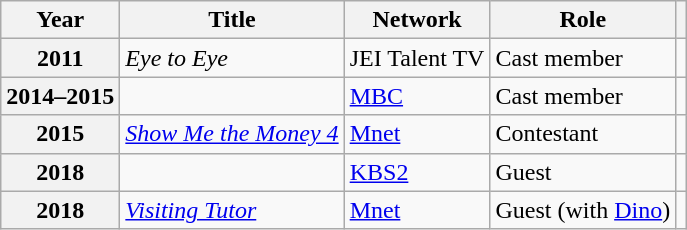<table class="wikitable sortable plainrowheaders">
<tr>
<th scope="col">Year</th>
<th scope="col">Title</th>
<th scope="col">Network</th>
<th scope="col">Role</th>
<th class="unsortable" scope="col"></th>
</tr>
<tr>
<th scope="row">2011</th>
<td><em>Eye to Eye</em></td>
<td>JEI Talent TV</td>
<td rowspan="1">Cast member</td>
<td></td>
</tr>
<tr>
<th scope="row">2014–2015</th>
<td><em></em></td>
<td><a href='#'>MBC</a></td>
<td rowspan="1">Cast member</td>
<td></td>
</tr>
<tr>
<th scope="row">2015</th>
<td><em><a href='#'>Show Me the Money 4</a></em></td>
<td><a href='#'>Mnet</a></td>
<td rowspan="1">Contestant</td>
<td></td>
</tr>
<tr>
<th scope="row">2018</th>
<td><em></em></td>
<td><a href='#'>KBS2</a></td>
<td rowspan="1">Guest</td>
<td></td>
</tr>
<tr>
<th scope="row">2018</th>
<td><em><a href='#'>Visiting Tutor</a></em></td>
<td><a href='#'>Mnet</a></td>
<td rowspan="1">Guest (with <a href='#'>Dino</a>)</td>
<td></td>
</tr>
</table>
